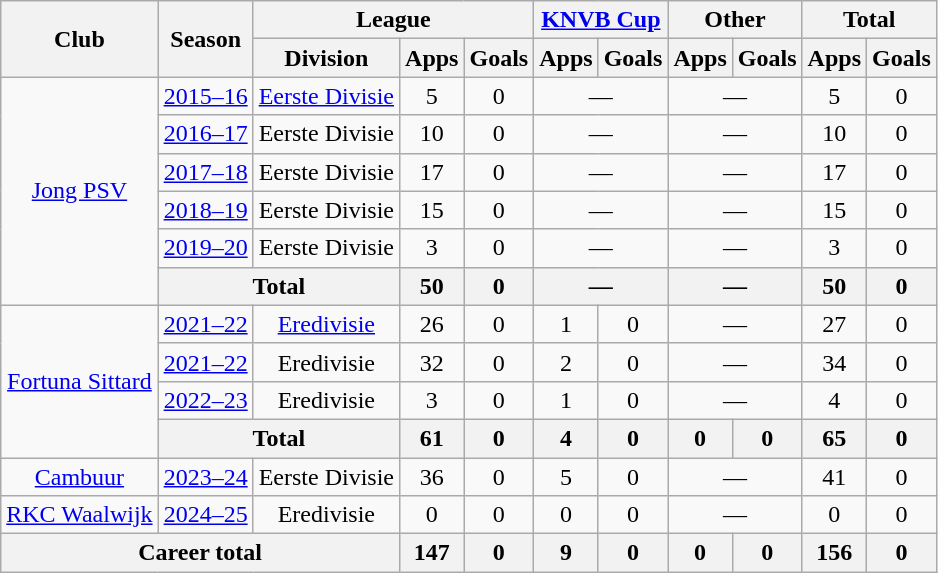<table class="wikitable" style="text-align:center">
<tr>
<th rowspan="2">Club</th>
<th rowspan="2">Season</th>
<th colspan="3">League</th>
<th colspan="2"><a href='#'>KNVB Cup</a></th>
<th colspan="2">Other</th>
<th colspan="2">Total</th>
</tr>
<tr>
<th>Division</th>
<th>Apps</th>
<th>Goals</th>
<th>Apps</th>
<th>Goals</th>
<th>Apps</th>
<th>Goals</th>
<th>Apps</th>
<th>Goals</th>
</tr>
<tr>
<td rowspan="6"><a href='#'>Jong PSV</a></td>
<td><a href='#'>2015–16</a></td>
<td><a href='#'>Eerste Divisie</a></td>
<td>5</td>
<td>0</td>
<td colspan="2">—</td>
<td colspan="2">—</td>
<td>5</td>
<td>0</td>
</tr>
<tr>
<td><a href='#'>2016–17</a></td>
<td>Eerste Divisie</td>
<td>10</td>
<td>0</td>
<td colspan="2">—</td>
<td colspan="2">—</td>
<td>10</td>
<td>0</td>
</tr>
<tr>
<td><a href='#'>2017–18</a></td>
<td>Eerste Divisie</td>
<td>17</td>
<td>0</td>
<td colspan="2">—</td>
<td colspan="2">—</td>
<td>17</td>
<td>0</td>
</tr>
<tr>
<td><a href='#'>2018–19</a></td>
<td>Eerste Divisie</td>
<td>15</td>
<td>0</td>
<td colspan="2">—</td>
<td colspan="2">—</td>
<td>15</td>
<td>0</td>
</tr>
<tr>
<td><a href='#'>2019–20</a></td>
<td>Eerste Divisie</td>
<td>3</td>
<td>0</td>
<td colspan="2">—</td>
<td colspan="2">—</td>
<td>3</td>
<td>0</td>
</tr>
<tr>
<th colspan="2">Total</th>
<th>50</th>
<th>0</th>
<th colspan="2">—</th>
<th colspan="2">—</th>
<th>50</th>
<th>0</th>
</tr>
<tr>
<td rowspan="4"><a href='#'>Fortuna Sittard</a></td>
<td><a href='#'>2021–22</a></td>
<td><a href='#'>Eredivisie</a></td>
<td>26</td>
<td>0</td>
<td>1</td>
<td>0</td>
<td colspan="2">—</td>
<td>27</td>
<td>0</td>
</tr>
<tr>
<td><a href='#'>2021–22</a></td>
<td>Eredivisie</td>
<td>32</td>
<td>0</td>
<td>2</td>
<td>0</td>
<td colspan="2">—</td>
<td>34</td>
<td>0</td>
</tr>
<tr>
<td><a href='#'>2022–23</a></td>
<td>Eredivisie</td>
<td>3</td>
<td>0</td>
<td>1</td>
<td>0</td>
<td colspan="2">—</td>
<td>4</td>
<td>0</td>
</tr>
<tr>
<th colspan="2">Total</th>
<th>61</th>
<th>0</th>
<th>4</th>
<th>0</th>
<th>0</th>
<th>0</th>
<th>65</th>
<th>0</th>
</tr>
<tr>
<td><a href='#'>Cambuur</a></td>
<td><a href='#'>2023–24</a></td>
<td>Eerste Divisie</td>
<td>36</td>
<td>0</td>
<td>5</td>
<td>0</td>
<td colspan="2">—</td>
<td>41</td>
<td>0</td>
</tr>
<tr>
<td rowspan="1"><a href='#'>RKC Waalwijk</a></td>
<td><a href='#'>2024–25</a></td>
<td>Eredivisie</td>
<td>0</td>
<td>0</td>
<td>0</td>
<td>0</td>
<td colspan="2">—</td>
<td>0</td>
<td>0</td>
</tr>
<tr>
<th colspan="3">Career total</th>
<th>147</th>
<th>0</th>
<th>9</th>
<th>0</th>
<th>0</th>
<th>0</th>
<th>156</th>
<th>0</th>
</tr>
</table>
